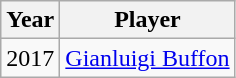<table class="wikitable">
<tr>
<th>Year</th>
<th>Player</th>
</tr>
<tr>
<td>2017</td>
<td> <a href='#'>Gianluigi Buffon</a></td>
</tr>
</table>
